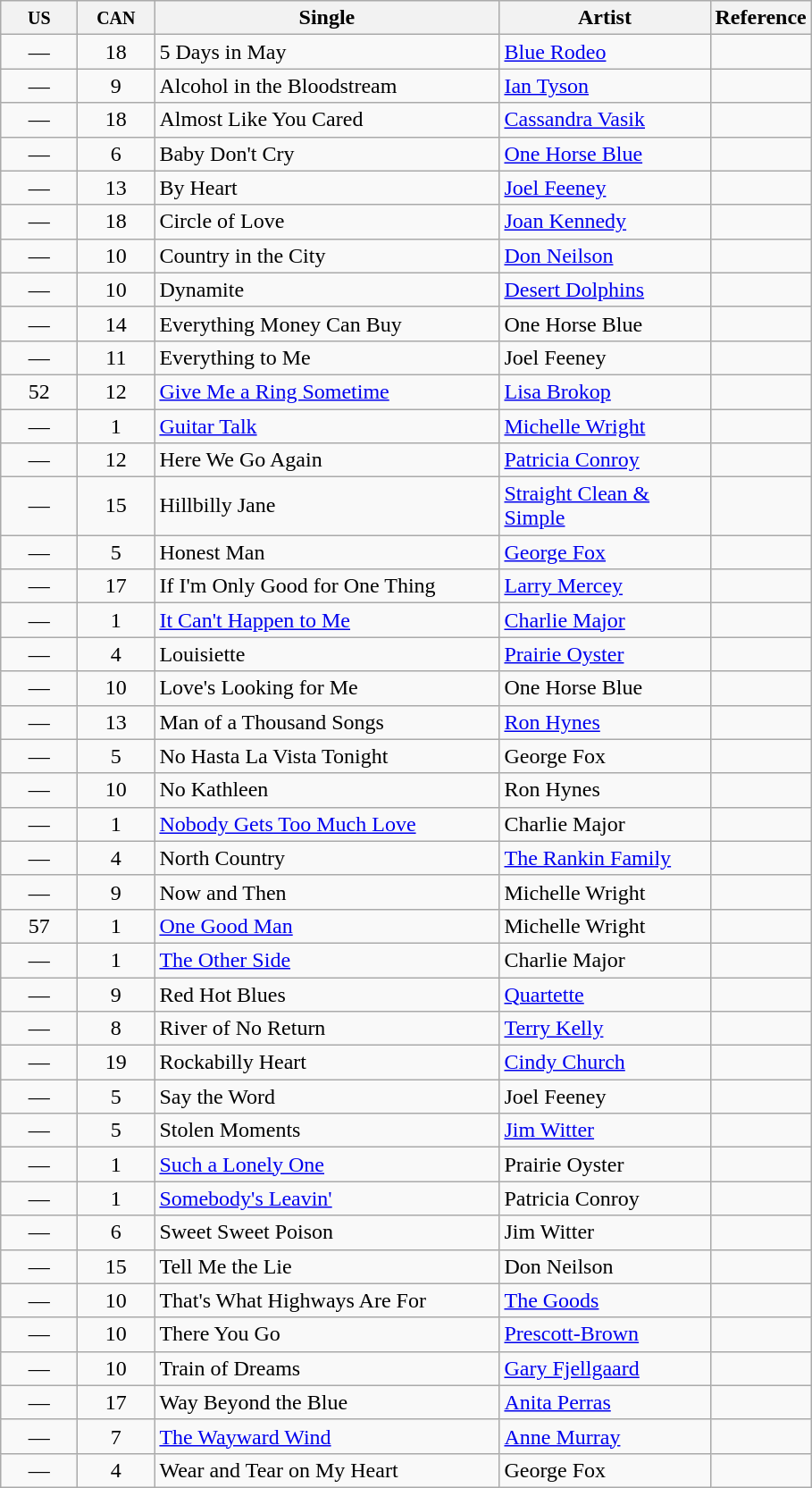<table class="wikitable sortable">
<tr>
<th width="50"><small>US</small></th>
<th width="50"><small>CAN</small></th>
<th width="250">Single</th>
<th width="150">Artist</th>
<th>Reference</th>
</tr>
<tr>
<td align="center">—</td>
<td align="center">18</td>
<td>5 Days in May</td>
<td><a href='#'>Blue Rodeo</a></td>
<td></td>
</tr>
<tr>
<td align="center">—</td>
<td align="center">9</td>
<td>Alcohol in the Bloodstream</td>
<td><a href='#'>Ian Tyson</a></td>
<td></td>
</tr>
<tr>
<td align="center">—</td>
<td align="center">18</td>
<td>Almost Like You Cared</td>
<td><a href='#'>Cassandra Vasik</a></td>
<td></td>
</tr>
<tr>
<td align="center">—</td>
<td align="center">6</td>
<td>Baby Don't Cry</td>
<td><a href='#'>One Horse Blue</a></td>
<td></td>
</tr>
<tr>
<td align="center">—</td>
<td align="center">13</td>
<td>By Heart</td>
<td><a href='#'>Joel Feeney</a></td>
<td></td>
</tr>
<tr>
<td align="center">—</td>
<td align="center">18</td>
<td>Circle of Love</td>
<td><a href='#'>Joan Kennedy</a></td>
<td></td>
</tr>
<tr>
<td align="center">—</td>
<td align="center">10</td>
<td>Country in the City</td>
<td><a href='#'>Don Neilson</a></td>
<td></td>
</tr>
<tr>
<td align="center">—</td>
<td align="center">10</td>
<td>Dynamite</td>
<td><a href='#'>Desert Dolphins</a></td>
<td></td>
</tr>
<tr>
<td align="center">—</td>
<td align="center">14</td>
<td>Everything Money Can Buy</td>
<td>One Horse Blue</td>
<td></td>
</tr>
<tr>
<td align="center">—</td>
<td align="center">11</td>
<td>Everything to Me</td>
<td>Joel Feeney</td>
<td></td>
</tr>
<tr>
<td align="center">52</td>
<td align="center">12</td>
<td><a href='#'>Give Me a Ring Sometime</a></td>
<td><a href='#'>Lisa Brokop</a></td>
<td></td>
</tr>
<tr>
<td align="center">—</td>
<td align="center">1</td>
<td><a href='#'>Guitar Talk</a></td>
<td><a href='#'>Michelle Wright</a></td>
<td></td>
</tr>
<tr>
<td align="center">—</td>
<td align="center">12</td>
<td>Here We Go Again</td>
<td><a href='#'>Patricia Conroy</a></td>
<td></td>
</tr>
<tr>
<td align="center">—</td>
<td align="center">15</td>
<td>Hillbilly Jane</td>
<td><a href='#'>Straight Clean & Simple</a></td>
<td></td>
</tr>
<tr>
<td align="center">—</td>
<td align="center">5</td>
<td>Honest Man</td>
<td><a href='#'>George Fox</a></td>
<td></td>
</tr>
<tr>
<td align="center">—</td>
<td align="center">17</td>
<td>If I'm Only Good for One Thing</td>
<td><a href='#'>Larry Mercey</a></td>
<td></td>
</tr>
<tr>
<td align="center">—</td>
<td align="center">1</td>
<td><a href='#'>It Can't Happen to Me</a></td>
<td><a href='#'>Charlie Major</a></td>
<td></td>
</tr>
<tr>
<td align="center">—</td>
<td align="center">4</td>
<td>Louisiette</td>
<td><a href='#'>Prairie Oyster</a></td>
<td></td>
</tr>
<tr>
<td align="center">—</td>
<td align="center">10</td>
<td>Love's Looking for Me</td>
<td>One Horse Blue</td>
<td></td>
</tr>
<tr>
<td align="center">—</td>
<td align="center">13</td>
<td>Man of a Thousand Songs</td>
<td><a href='#'>Ron Hynes</a></td>
<td></td>
</tr>
<tr>
<td align="center">—</td>
<td align="center">5</td>
<td>No Hasta La Vista Tonight</td>
<td>George Fox</td>
<td></td>
</tr>
<tr>
<td align="center">—</td>
<td align="center">10</td>
<td>No Kathleen</td>
<td>Ron Hynes</td>
<td></td>
</tr>
<tr>
<td align="center">—</td>
<td align="center">1</td>
<td><a href='#'>Nobody Gets Too Much Love</a></td>
<td>Charlie Major</td>
<td></td>
</tr>
<tr>
<td align="center">—</td>
<td align="center">4</td>
<td>North Country</td>
<td><a href='#'>The Rankin Family</a></td>
<td></td>
</tr>
<tr>
<td align="center">—</td>
<td align="center">9</td>
<td>Now and Then</td>
<td>Michelle Wright</td>
<td></td>
</tr>
<tr>
<td align="center">57</td>
<td align="center">1</td>
<td><a href='#'>One Good Man</a></td>
<td>Michelle Wright</td>
<td></td>
</tr>
<tr>
<td align="center">—</td>
<td align="center">1</td>
<td><a href='#'>The Other Side</a></td>
<td>Charlie Major</td>
<td></td>
</tr>
<tr>
<td align="center">—</td>
<td align="center">9</td>
<td>Red Hot Blues</td>
<td><a href='#'>Quartette</a></td>
<td></td>
</tr>
<tr>
<td align="center">—</td>
<td align="center">8</td>
<td>River of No Return</td>
<td><a href='#'>Terry Kelly</a></td>
<td></td>
</tr>
<tr>
<td align="center">—</td>
<td align="center">19</td>
<td>Rockabilly Heart</td>
<td><a href='#'>Cindy Church</a></td>
<td></td>
</tr>
<tr>
<td align="center">—</td>
<td align="center">5</td>
<td>Say the Word</td>
<td>Joel Feeney</td>
<td></td>
</tr>
<tr>
<td align="center">—</td>
<td align="center">5</td>
<td>Stolen Moments</td>
<td><a href='#'>Jim Witter</a></td>
<td></td>
</tr>
<tr>
<td align="center">—</td>
<td align="center">1</td>
<td><a href='#'>Such a Lonely One</a></td>
<td>Prairie Oyster</td>
<td></td>
</tr>
<tr>
<td align="center">—</td>
<td align="center">1</td>
<td><a href='#'>Somebody's Leavin'</a></td>
<td>Patricia Conroy</td>
<td></td>
</tr>
<tr>
<td align="center">—</td>
<td align="center">6</td>
<td>Sweet Sweet Poison</td>
<td>Jim Witter</td>
<td></td>
</tr>
<tr>
<td align="center">—</td>
<td align="center">15</td>
<td>Tell Me the Lie</td>
<td>Don Neilson</td>
<td></td>
</tr>
<tr>
<td align="center">—</td>
<td align="center">10</td>
<td>That's What Highways Are For</td>
<td><a href='#'>The Goods</a></td>
<td></td>
</tr>
<tr>
<td align="center">—</td>
<td align="center">10</td>
<td>There You Go</td>
<td><a href='#'>Prescott-Brown</a></td>
<td></td>
</tr>
<tr>
<td align="center">—</td>
<td align="center">10</td>
<td>Train of Dreams</td>
<td><a href='#'>Gary Fjellgaard</a></td>
<td></td>
</tr>
<tr>
<td align="center">—</td>
<td align="center">17</td>
<td>Way Beyond the Blue</td>
<td><a href='#'>Anita Perras</a></td>
<td></td>
</tr>
<tr>
<td align="center">—</td>
<td align="center">7</td>
<td><a href='#'>The Wayward Wind</a></td>
<td><a href='#'>Anne Murray</a></td>
<td></td>
</tr>
<tr>
<td align="center">—</td>
<td align="center">4</td>
<td>Wear and Tear on My Heart</td>
<td>George Fox</td>
<td></td>
</tr>
</table>
